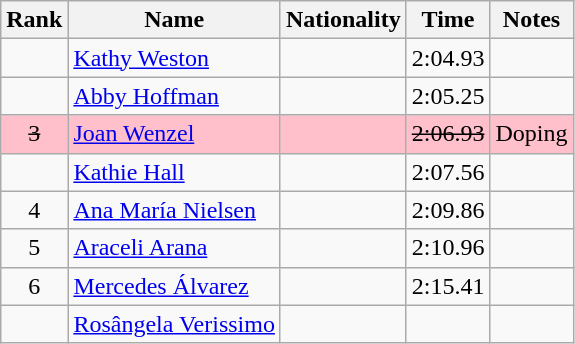<table class="wikitable sortable" style="text-align:center">
<tr>
<th>Rank</th>
<th>Name</th>
<th>Nationality</th>
<th>Time</th>
<th>Notes</th>
</tr>
<tr>
<td></td>
<td align=left><a href='#'>Kathy Weston</a></td>
<td align=left></td>
<td>2:04.93</td>
<td></td>
</tr>
<tr>
<td></td>
<td align=left><a href='#'>Abby Hoffman</a></td>
<td align=left></td>
<td>2:05.25</td>
<td></td>
</tr>
<tr bgcolor=pink>
<td><s>3 </s></td>
<td align=left><a href='#'>Joan Wenzel</a></td>
<td align=left></td>
<td><s>2:06.93 </s></td>
<td>Doping</td>
</tr>
<tr>
<td></td>
<td align=left><a href='#'>Kathie Hall</a></td>
<td align=left></td>
<td>2:07.56</td>
<td></td>
</tr>
<tr>
<td>4</td>
<td align=left><a href='#'>Ana María Nielsen</a></td>
<td align=left></td>
<td>2:09.86</td>
<td></td>
</tr>
<tr>
<td>5</td>
<td align=left><a href='#'>Araceli Arana</a></td>
<td align=left></td>
<td>2:10.96</td>
<td></td>
</tr>
<tr>
<td>6</td>
<td align=left><a href='#'>Mercedes Álvarez</a></td>
<td align=left></td>
<td>2:15.41</td>
<td></td>
</tr>
<tr>
<td></td>
<td align=left><a href='#'>Rosângela Verissimo</a></td>
<td align=left></td>
<td></td>
<td></td>
</tr>
</table>
